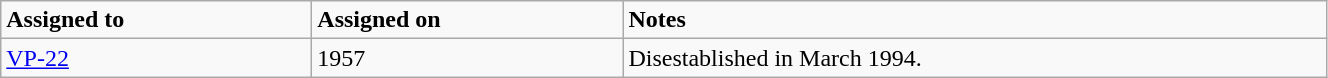<table class="wikitable" style="width: 70%;">
<tr>
<td style="width: 200px;"><strong>Assigned to</strong></td>
<td style="width: 200px;"><strong>Assigned on</strong></td>
<td><strong>Notes</strong></td>
</tr>
<tr>
<td><a href='#'>VP-22</a></td>
<td>1957</td>
<td>Disestablished in March 1994.</td>
</tr>
</table>
